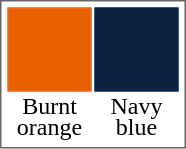<table style="float:center; border:1px solid #666; padding:2px;">
<tr>
<td style="background:#E86100; width:50px; height:50px; padding:2px; border:1px solid #F26522;"> </td>
<td style="background:#0B2341; width:50px; height:50px; padding:2px; border:1px solid #03244d;"> </td>
</tr>
<tr style="line-height:90%; text-align:center;">
<td>Burnt orange</td>
<td>Navy blue</td>
</tr>
</table>
